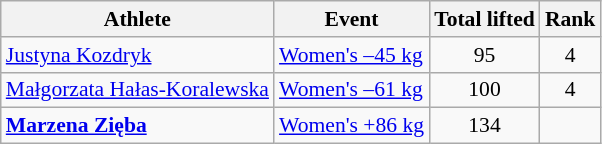<table class="wikitable" style="font-size:90%">
<tr>
<th>Athlete</th>
<th>Event</th>
<th>Total lifted</th>
<th>Rank</th>
</tr>
<tr>
<td><a href='#'>Justyna Kozdryk</a></td>
<td><a href='#'>Women's –45 kg</a></td>
<td align="center">95</td>
<td align="center">4</td>
</tr>
<tr>
<td><a href='#'>Małgorzata Hałas-Koralewska</a></td>
<td><a href='#'>Women's –61 kg</a></td>
<td align="center">100</td>
<td align="center">4</td>
</tr>
<tr>
<td><strong><a href='#'>Marzena Zięba</a></strong></td>
<td><a href='#'>Women's +86 kg</a></td>
<td align="center">134</td>
<td align="center"></td>
</tr>
</table>
